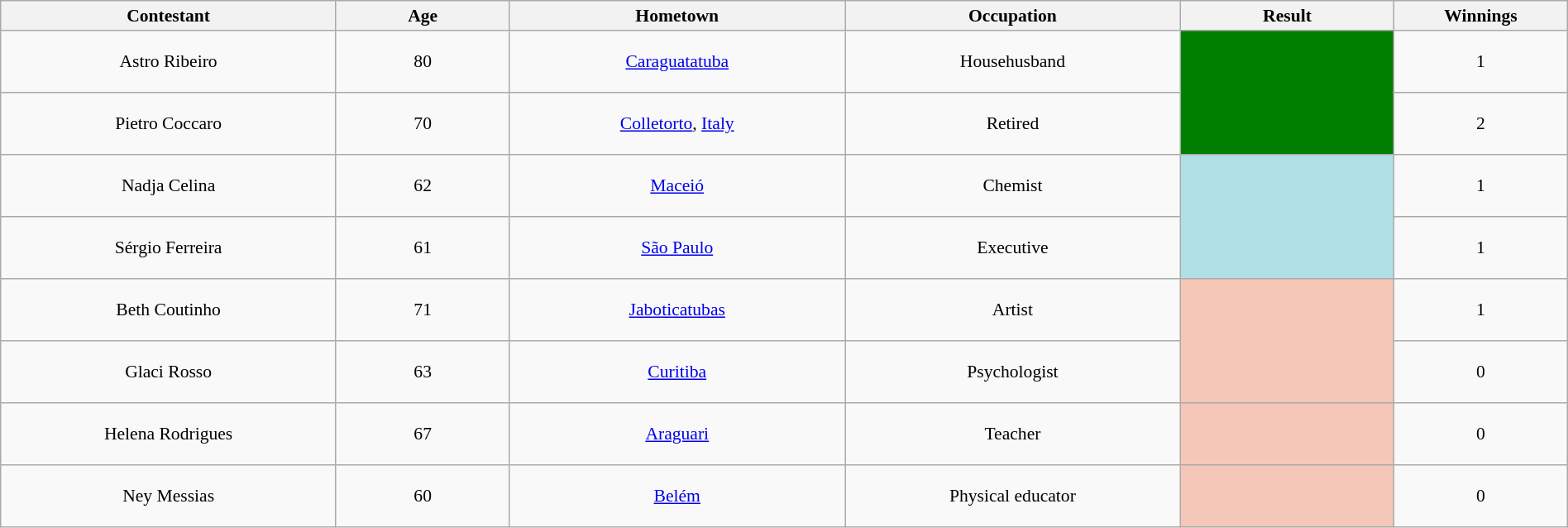<table class="wikitable sortable" style="margin:1em auto; text-align:center; font-size:90%; width:100%;">
<tr>
<th width="200px">Contestant</th>
<th width="100px">Age</th>
<th width="200px">Hometown</th>
<th width="200px">Occupation</th>
<th width="125px">Result</th>
<th width="100px">Winnings</th>
</tr>
<tr style="height:50px">
<td>Astro Ribeiro</td>
<td>80</td>
<td><a href='#'>Caraguatatuba</a></td>
<td>Househusband</td>
<td rowspan="2" bgcolor="008000"></td>
<td>1</td>
</tr>
<tr style="height:50px">
<td>Pietro Coccaro</td>
<td>70</td>
<td><a href='#'>Colletorto</a>, <a href='#'>Italy</a></td>
<td>Retired</td>
<td>2</td>
</tr>
<tr style="height:50px">
<td>Nadja Celina</td>
<td>62</td>
<td><a href='#'>Maceió</a></td>
<td>Chemist</td>
<td rowspan="2" bgcolor="B0E0E6"></td>
<td>1</td>
</tr>
<tr style="height:50px">
<td>Sérgio Ferreira</td>
<td>61</td>
<td><a href='#'>São Paulo</a></td>
<td>Executive</td>
<td>1</td>
</tr>
<tr style="height:50px">
<td>Beth Coutinho</td>
<td>71</td>
<td><a href='#'>Jaboticatubas</a></td>
<td>Artist</td>
<td rowspan="2" bgcolor="F4C7B8"></td>
<td>1</td>
</tr>
<tr style="height:50px">
<td>Glaci Rosso</td>
<td>63</td>
<td><a href='#'>Curitiba</a></td>
<td>Psychologist</td>
<td>0</td>
</tr>
<tr style="height:50px">
<td>Helena Rodrigues</td>
<td>67</td>
<td><a href='#'>Araguari</a></td>
<td>Teacher</td>
<td bgcolor=F4C7B8></td>
<td>0</td>
</tr>
<tr style="height:50px">
<td>Ney Messias</td>
<td>60</td>
<td><a href='#'>Belém</a></td>
<td>Physical educator</td>
<td bgcolor=F4C7B8></td>
<td>0</td>
</tr>
</table>
